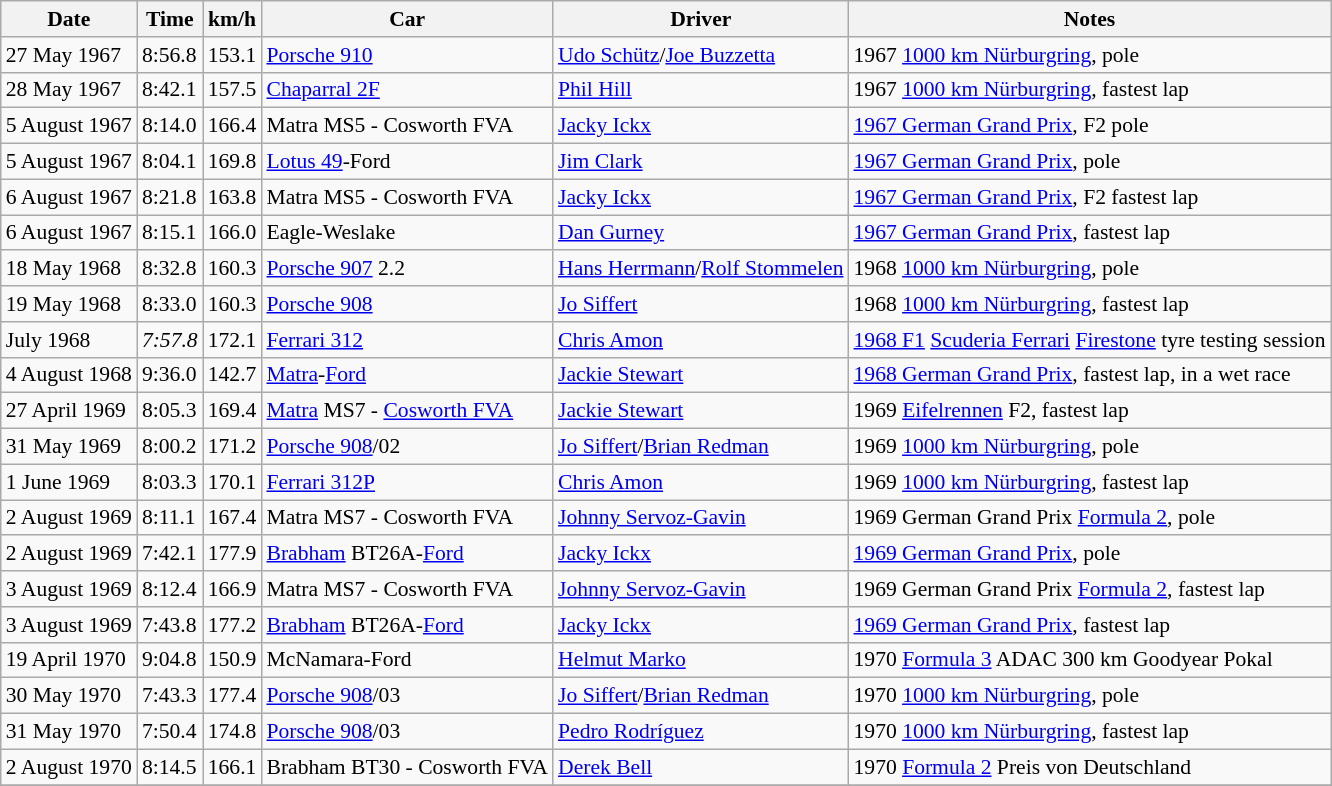<table class="wikitable sortable" style="font-size: 90%;">
<tr>
<th>Date</th>
<th>Time</th>
<th>km/h</th>
<th>Car</th>
<th>Driver</th>
<th>Notes</th>
</tr>
<tr>
<td>27 May 1967</td>
<td>8:56.8</td>
<td>153.1</td>
<td><a href='#'>Porsche 910</a></td>
<td><a href='#'>Udo Schütz</a>/<a href='#'>Joe Buzzetta</a></td>
<td>1967  <a href='#'>1000 km Nürburgring</a>, pole </td>
</tr>
<tr>
<td>28 May 1967</td>
<td>8:42.1</td>
<td>157.5</td>
<td><a href='#'>Chaparral 2F</a></td>
<td><a href='#'>Phil Hill</a></td>
<td>1967  <a href='#'>1000 km Nürburgring</a>, fastest lap </td>
</tr>
<tr>
<td>5 August 1967</td>
<td>8:14.0</td>
<td>166.4</td>
<td>Matra MS5 - Cosworth FVA</td>
<td><a href='#'>Jacky Ickx</a></td>
<td><a href='#'>1967 German Grand Prix</a>, F2 pole</td>
</tr>
<tr>
<td>5 August 1967</td>
<td>8:04.1</td>
<td>169.8</td>
<td><a href='#'>Lotus 49</a>-Ford</td>
<td><a href='#'>Jim Clark</a></td>
<td><a href='#'>1967 German Grand Prix</a>, pole</td>
</tr>
<tr>
<td>6 August 1967</td>
<td>8:21.8</td>
<td>163.8</td>
<td>Matra MS5 - Cosworth FVA</td>
<td><a href='#'>Jacky Ickx</a></td>
<td><a href='#'>1967 German Grand Prix</a>, F2 fastest lap</td>
</tr>
<tr>
<td>6 August 1967</td>
<td>8:15.1</td>
<td>166.0</td>
<td>Eagle-Weslake</td>
<td><a href='#'>Dan Gurney</a></td>
<td><a href='#'>1967 German Grand Prix</a>, fastest lap</td>
</tr>
<tr>
<td>18 May 1968</td>
<td>8:32.8</td>
<td>160.3</td>
<td><a href='#'>Porsche 907</a> 2.2</td>
<td><a href='#'>Hans Herrmann</a>/<a href='#'>Rolf Stommelen</a></td>
<td>1968 <a href='#'>1000 km Nürburgring</a>, pole</td>
</tr>
<tr>
<td>19 May 1968</td>
<td>8:33.0</td>
<td>160.3</td>
<td><a href='#'>Porsche 908</a></td>
<td><a href='#'>Jo Siffert</a></td>
<td>1968 <a href='#'>1000 km Nürburgring</a>, fastest lap</td>
</tr>
<tr>
<td>July 1968</td>
<td><em>7:57.8</em></td>
<td>172.1</td>
<td><a href='#'>Ferrari 312</a></td>
<td><a href='#'>Chris Amon</a></td>
<td><a href='#'>1968 F1</a> <a href='#'>Scuderia Ferrari</a> <a href='#'>Firestone</a> tyre testing session </td>
</tr>
<tr>
<td>4 August 1968</td>
<td>9:36.0</td>
<td>142.7</td>
<td><a href='#'>Matra</a>-<a href='#'>Ford</a></td>
<td><a href='#'>Jackie Stewart</a></td>
<td><a href='#'>1968 German Grand Prix</a>, fastest lap, in a wet race</td>
</tr>
<tr>
<td>27 April 1969</td>
<td>8:05.3</td>
<td>169.4</td>
<td><a href='#'>Matra</a> MS7 - <a href='#'>Cosworth FVA</a></td>
<td><a href='#'>Jackie Stewart</a></td>
<td>1969 <a href='#'>Eifelrennen</a> F2, fastest lap </td>
</tr>
<tr>
<td>31 May 1969</td>
<td>8:00.2</td>
<td>171.2</td>
<td><a href='#'>Porsche 908</a>/02</td>
<td><a href='#'>Jo Siffert</a>/<a href='#'>Brian Redman</a></td>
<td>1969 <a href='#'>1000 km Nürburgring</a>, pole</td>
</tr>
<tr>
<td>1 June 1969</td>
<td>8:03.3</td>
<td>170.1</td>
<td><a href='#'>Ferrari 312P</a></td>
<td><a href='#'>Chris Amon</a></td>
<td>1969 <a href='#'>1000 km Nürburgring</a>, fastest lap</td>
</tr>
<tr>
<td>2 August 1969</td>
<td>8:11.1</td>
<td>167.4</td>
<td>Matra MS7 - Cosworth FVA</td>
<td><a href='#'>Johnny Servoz-Gavin</a></td>
<td>1969 German Grand Prix <a href='#'>Formula 2</a>, pole</td>
</tr>
<tr>
<td>2 August 1969</td>
<td>7:42.1</td>
<td>177.9</td>
<td><a href='#'>Brabham</a> BT26A-<a href='#'>Ford</a></td>
<td><a href='#'>Jacky Ickx</a></td>
<td><a href='#'>1969 German Grand Prix</a>, pole</td>
</tr>
<tr>
<td>3 August 1969</td>
<td>8:12.4</td>
<td>166.9</td>
<td>Matra MS7 - Cosworth FVA</td>
<td><a href='#'>Johnny Servoz-Gavin</a></td>
<td>1969 German Grand Prix <a href='#'>Formula 2</a>, fastest lap</td>
</tr>
<tr>
<td>3 August 1969</td>
<td>7:43.8</td>
<td>177.2</td>
<td><a href='#'>Brabham</a> BT26A-<a href='#'>Ford</a></td>
<td><a href='#'>Jacky Ickx</a></td>
<td><a href='#'>1969 German Grand Prix</a>, fastest lap</td>
</tr>
<tr>
<td>19 April 1970</td>
<td>9:04.8</td>
<td>150.9</td>
<td>McNamara-Ford</td>
<td><a href='#'>Helmut Marko</a></td>
<td>1970 <a href='#'>Formula 3</a> ADAC 300 km Goodyear Pokal</td>
</tr>
<tr>
<td>30 May 1970</td>
<td>7:43.3</td>
<td>177.4</td>
<td><a href='#'>Porsche 908</a>/03</td>
<td><a href='#'>Jo Siffert</a>/<a href='#'>Brian Redman</a></td>
<td>1970 <a href='#'>1000 km Nürburgring</a>, pole</td>
</tr>
<tr>
<td>31 May 1970</td>
<td>7:50.4</td>
<td>174.8</td>
<td><a href='#'>Porsche 908</a>/03</td>
<td><a href='#'>Pedro Rodríguez</a></td>
<td>1970 <a href='#'>1000 km Nürburgring</a>, fastest lap</td>
</tr>
<tr>
<td>2 August 1970</td>
<td>8:14.5</td>
<td>166.1</td>
<td>Brabham BT30 - Cosworth FVA</td>
<td><a href='#'>Derek Bell</a></td>
<td>1970 <a href='#'>Formula 2</a> Preis von Deutschland</td>
</tr>
<tr>
</tr>
</table>
